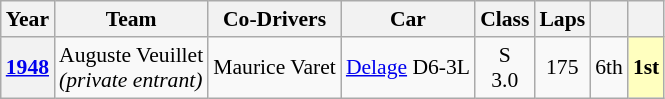<table class="wikitable" style="text-align:center; font-size:90%">
<tr>
<th>Year</th>
<th>Team</th>
<th>Co-Drivers</th>
<th>Car</th>
<th>Class</th>
<th>Laps</th>
<th></th>
<th></th>
</tr>
<tr>
<th><a href='#'>1948</a></th>
<td align=left> Auguste Veuillet<br><em>(private entrant)</em></td>
<td align=left> Maurice Varet</td>
<td align=left><a href='#'>Delage</a> D6-3L</td>
<td>S<br>3.0</td>
<td>175</td>
<td>6th</td>
<td style="background:#ffffbf;"><strong>1st</strong></td>
</tr>
</table>
